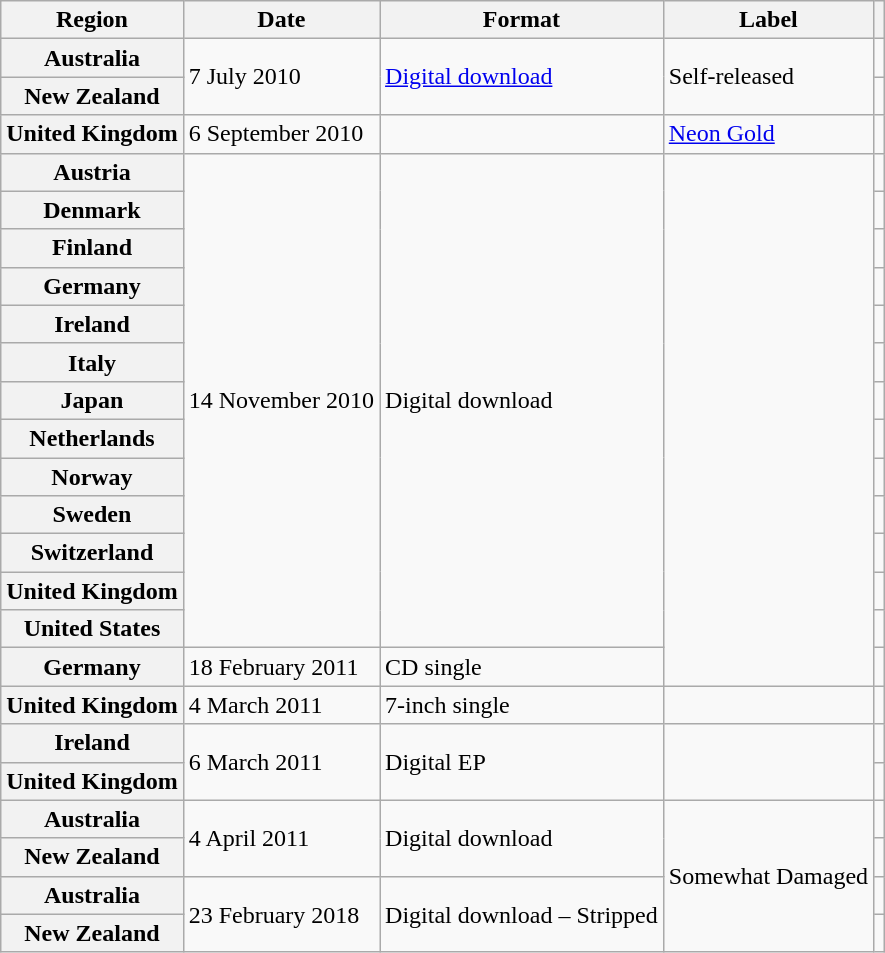<table class="wikitable plainrowheaders">
<tr>
<th scope="col">Region</th>
<th scope="col">Date</th>
<th scope="col">Format</th>
<th scope="col">Label</th>
<th scope="col"></th>
</tr>
<tr>
<th scope="row">Australia</th>
<td rowspan="2">7 July 2010</td>
<td rowspan="2"><a href='#'>Digital download</a></td>
<td rowspan="2">Self-released</td>
<td style="text-align:center;"></td>
</tr>
<tr>
<th scope="row">New Zealand</th>
<td style="text-align:center;"></td>
</tr>
<tr>
<th scope="row">United Kingdom</th>
<td>6 September 2010</td>
<td></td>
<td><a href='#'>Neon Gold</a></td>
<td style="text-align:center;"></td>
</tr>
<tr>
<th scope="row">Austria</th>
<td rowspan="13">14 November 2010</td>
<td rowspan="13">Digital download</td>
<td rowspan="14"></td>
<td style="text-align:center;"></td>
</tr>
<tr>
<th scope="row">Denmark</th>
<td style="text-align:center;"></td>
</tr>
<tr>
<th scope="row">Finland</th>
<td style="text-align:center;"></td>
</tr>
<tr>
<th scope="row">Germany</th>
<td style="text-align:center;"></td>
</tr>
<tr>
<th scope="row">Ireland</th>
<td style="text-align:center;"></td>
</tr>
<tr>
<th scope="row">Italy</th>
<td style="text-align:center;"></td>
</tr>
<tr>
<th scope="row">Japan</th>
<td style="text-align:center;"></td>
</tr>
<tr>
<th scope="row">Netherlands</th>
<td style="text-align:center;"></td>
</tr>
<tr>
<th scope="row">Norway</th>
<td style="text-align:center;"></td>
</tr>
<tr>
<th scope="row">Sweden</th>
<td style="text-align:center;"></td>
</tr>
<tr>
<th scope="row">Switzerland</th>
<td style="text-align:center;"></td>
</tr>
<tr>
<th scope="row">United Kingdom</th>
<td style="text-align:center;"></td>
</tr>
<tr>
<th scope="row">United States</th>
<td style="text-align:center;"></td>
</tr>
<tr>
<th scope="row">Germany</th>
<td>18 February 2011</td>
<td>CD single</td>
<td style="text-align:center;"></td>
</tr>
<tr>
<th scope="row">United Kingdom</th>
<td>4 March 2011</td>
<td>7-inch single</td>
<td></td>
<td style="text-align:center;"></td>
</tr>
<tr>
<th scope="row">Ireland</th>
<td rowspan="2">6 March 2011</td>
<td rowspan="2">Digital EP</td>
<td rowspan="2"></td>
<td style="text-align:center;"></td>
</tr>
<tr>
<th scope="row">United Kingdom</th>
<td style="text-align:center;"></td>
</tr>
<tr>
<th scope="row">Australia</th>
<td rowspan="2">4 April 2011</td>
<td rowspan="2">Digital download</td>
<td rowspan="4">Somewhat Damaged</td>
<td style="text-align:center;"></td>
</tr>
<tr>
<th scope="row">New Zealand</th>
<td style="text-align:center;"></td>
</tr>
<tr>
<th scope="row">Australia</th>
<td rowspan="2">23 February 2018</td>
<td rowspan="2">Digital download – Stripped</td>
<td style="text-align:center;"></td>
</tr>
<tr>
<th scope="row">New Zealand</th>
<td style="text-align:center;"></td>
</tr>
</table>
